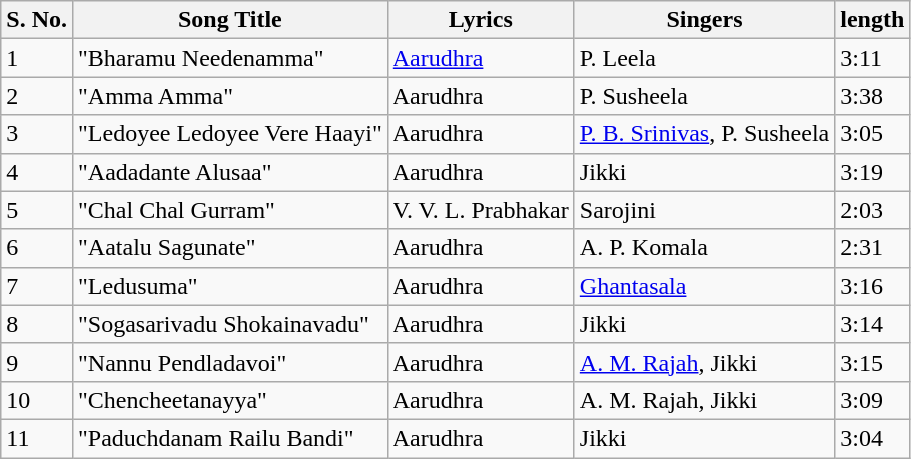<table class="wikitable">
<tr>
<th>S. No.</th>
<th>Song Title</th>
<th>Lyrics</th>
<th>Singers</th>
<th>length</th>
</tr>
<tr>
<td>1</td>
<td>"Bharamu Needenamma"</td>
<td><a href='#'>Aarudhra</a></td>
<td>P. Leela</td>
<td>3:11</td>
</tr>
<tr>
<td>2</td>
<td>"Amma Amma"</td>
<td>Aarudhra</td>
<td>P. Susheela</td>
<td>3:38</td>
</tr>
<tr>
<td>3</td>
<td>"Ledoyee Ledoyee Vere Haayi"</td>
<td>Aarudhra</td>
<td><a href='#'>P. B. Srinivas</a>, P. Susheela</td>
<td>3:05</td>
</tr>
<tr>
<td>4</td>
<td>"Aadadante Alusaa"</td>
<td>Aarudhra</td>
<td>Jikki</td>
<td>3:19</td>
</tr>
<tr>
<td>5</td>
<td>"Chal Chal Gurram"</td>
<td>V. V. L. Prabhakar</td>
<td>Sarojini</td>
<td>2:03</td>
</tr>
<tr>
<td>6</td>
<td>"Aatalu Sagunate"</td>
<td>Aarudhra</td>
<td>A. P. Komala</td>
<td>2:31</td>
</tr>
<tr>
<td>7</td>
<td>"Ledusuma"</td>
<td>Aarudhra</td>
<td><a href='#'>Ghantasala</a></td>
<td>3:16</td>
</tr>
<tr>
<td>8</td>
<td>"Sogasarivadu Shokainavadu"</td>
<td>Aarudhra</td>
<td>Jikki</td>
<td>3:14</td>
</tr>
<tr>
<td>9</td>
<td>"Nannu Pendladavoi"</td>
<td>Aarudhra</td>
<td><a href='#'>A. M. Rajah</a>, Jikki</td>
<td>3:15</td>
</tr>
<tr>
<td>10</td>
<td>"Chencheetanayya"</td>
<td>Aarudhra</td>
<td>A. M. Rajah, Jikki</td>
<td>3:09</td>
</tr>
<tr>
<td>11</td>
<td>"Paduchdanam Railu Bandi"</td>
<td>Aarudhra</td>
<td>Jikki</td>
<td>3:04</td>
</tr>
</table>
